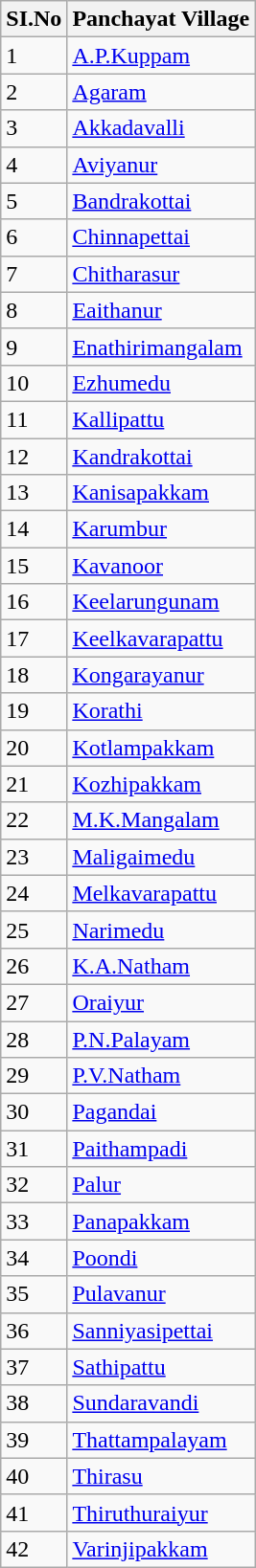<table class="wikitable sortable">
<tr>
<th>SI.No</th>
<th>Panchayat Village</th>
</tr>
<tr>
<td>1</td>
<td><a href='#'>A.P.Kuppam</a></td>
</tr>
<tr>
<td>2</td>
<td><a href='#'>Agaram</a></td>
</tr>
<tr>
<td>3</td>
<td><a href='#'>Akkadavalli</a></td>
</tr>
<tr>
<td>4</td>
<td><a href='#'>Aviyanur</a></td>
</tr>
<tr>
<td>5</td>
<td><a href='#'>Bandrakottai</a></td>
</tr>
<tr>
<td>6</td>
<td><a href='#'>Chinnapettai</a></td>
</tr>
<tr>
<td>7</td>
<td><a href='#'>Chitharasur</a></td>
</tr>
<tr>
<td>8</td>
<td><a href='#'>Eaithanur</a></td>
</tr>
<tr>
<td>9</td>
<td><a href='#'>Enathirimangalam</a></td>
</tr>
<tr>
<td>10</td>
<td><a href='#'>Ezhumedu</a></td>
</tr>
<tr>
<td>11</td>
<td><a href='#'>Kallipattu</a></td>
</tr>
<tr>
<td>12</td>
<td><a href='#'>Kandrakottai</a></td>
</tr>
<tr>
<td>13</td>
<td><a href='#'>Kanisapakkam</a></td>
</tr>
<tr>
<td>14</td>
<td><a href='#'>Karumbur</a></td>
</tr>
<tr>
<td>15</td>
<td><a href='#'>Kavanoor</a></td>
</tr>
<tr>
<td>16</td>
<td><a href='#'>Keelarungunam</a></td>
</tr>
<tr>
<td>17</td>
<td><a href='#'>Keelkavarapattu</a></td>
</tr>
<tr>
<td>18</td>
<td><a href='#'>Kongarayanur</a></td>
</tr>
<tr>
<td>19</td>
<td><a href='#'>Korathi</a></td>
</tr>
<tr>
<td>20</td>
<td><a href='#'>Kotlampakkam</a></td>
</tr>
<tr>
<td>21</td>
<td><a href='#'>Kozhipakkam</a></td>
</tr>
<tr>
<td>22</td>
<td><a href='#'>M.K.Mangalam</a></td>
</tr>
<tr>
<td>23</td>
<td><a href='#'>Maligaimedu</a></td>
</tr>
<tr>
<td>24</td>
<td><a href='#'>Melkavarapattu</a></td>
</tr>
<tr>
<td>25</td>
<td><a href='#'>Narimedu</a></td>
</tr>
<tr>
<td>26</td>
<td><a href='#'>K.A.Natham</a></td>
</tr>
<tr>
<td>27</td>
<td><a href='#'>Oraiyur</a></td>
</tr>
<tr>
<td>28</td>
<td><a href='#'>P.N.Palayam</a></td>
</tr>
<tr>
<td>29</td>
<td><a href='#'>P.V.Natham</a></td>
</tr>
<tr>
<td>30</td>
<td><a href='#'>Pagandai</a></td>
</tr>
<tr>
<td>31</td>
<td><a href='#'>Paithampadi</a></td>
</tr>
<tr>
<td>32</td>
<td><a href='#'>Palur</a></td>
</tr>
<tr>
<td>33</td>
<td><a href='#'>Panapakkam</a></td>
</tr>
<tr>
<td>34</td>
<td><a href='#'>Poondi</a></td>
</tr>
<tr>
<td>35</td>
<td><a href='#'>Pulavanur</a></td>
</tr>
<tr>
<td>36</td>
<td><a href='#'>Sanniyasipettai</a></td>
</tr>
<tr>
<td>37</td>
<td><a href='#'>Sathipattu</a></td>
</tr>
<tr>
<td>38</td>
<td><a href='#'>Sundaravandi</a></td>
</tr>
<tr>
<td>39</td>
<td><a href='#'>Thattampalayam</a></td>
</tr>
<tr>
<td>40</td>
<td><a href='#'>Thirasu</a></td>
</tr>
<tr>
<td>41</td>
<td><a href='#'>Thiruthuraiyur</a></td>
</tr>
<tr>
<td>42</td>
<td><a href='#'>Varinjipakkam</a></td>
</tr>
</table>
